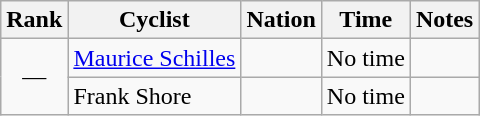<table class="wikitable sortable">
<tr>
<th>Rank</th>
<th>Cyclist</th>
<th>Nation</th>
<th>Time</th>
<th>Notes</th>
</tr>
<tr>
<td align=center rowspan=2>—</td>
<td><a href='#'>Maurice Schilles</a></td>
<td></td>
<td align=center>No time</td>
<td></td>
</tr>
<tr>
<td>Frank Shore</td>
<td></td>
<td align=center>No time</td>
<td></td>
</tr>
</table>
